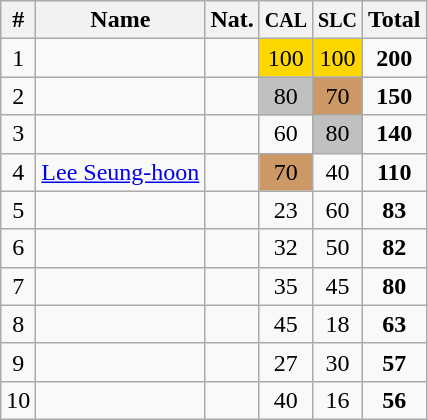<table class="wikitable sortable" style="text-align:center;">
<tr>
<th>#</th>
<th>Name</th>
<th>Nat.</th>
<th><small>CAL</small></th>
<th><small>SLC</small></th>
<th>Total</th>
</tr>
<tr>
<td>1</td>
<td align=left></td>
<td></td>
<td bgcolor=gold>100</td>
<td bgcolor=gold>100</td>
<td><strong>200</strong></td>
</tr>
<tr>
<td>2</td>
<td align=left></td>
<td></td>
<td bgcolor=silver>80</td>
<td bgcolor=cc9966>70</td>
<td><strong>150</strong></td>
</tr>
<tr>
<td>3</td>
<td align=left></td>
<td></td>
<td>60</td>
<td bgcolor=silver>80</td>
<td><strong>140</strong></td>
</tr>
<tr>
<td>4</td>
<td align=left><a href='#'>Lee Seung-hoon</a></td>
<td></td>
<td bgcolor=cc9966>70</td>
<td>40</td>
<td><strong>110</strong></td>
</tr>
<tr>
<td>5</td>
<td align=left></td>
<td></td>
<td>23</td>
<td>60</td>
<td><strong>83</strong></td>
</tr>
<tr>
<td>6</td>
<td align=left></td>
<td></td>
<td>32</td>
<td>50</td>
<td><strong>82</strong></td>
</tr>
<tr>
<td>7</td>
<td align=left></td>
<td></td>
<td>35</td>
<td>45</td>
<td><strong>80</strong></td>
</tr>
<tr>
<td>8</td>
<td align=left></td>
<td></td>
<td>45</td>
<td>18</td>
<td><strong>63</strong></td>
</tr>
<tr>
<td>9</td>
<td align=left></td>
<td></td>
<td>27</td>
<td>30</td>
<td><strong>57</strong></td>
</tr>
<tr>
<td>10</td>
<td align=left></td>
<td></td>
<td>40</td>
<td>16</td>
<td><strong>56</strong></td>
</tr>
</table>
